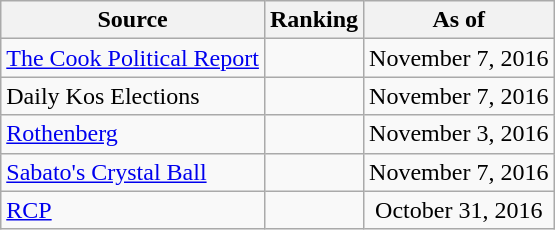<table class="wikitable" style="text-align:center">
<tr>
<th>Source</th>
<th>Ranking</th>
<th>As of</th>
</tr>
<tr>
<td align=left><a href='#'>The Cook Political Report</a></td>
<td></td>
<td>November 7, 2016</td>
</tr>
<tr>
<td align=left>Daily Kos Elections</td>
<td></td>
<td>November 7, 2016</td>
</tr>
<tr>
<td align=left><a href='#'>Rothenberg</a></td>
<td></td>
<td>November 3, 2016</td>
</tr>
<tr>
<td align=left><a href='#'>Sabato's Crystal Ball</a></td>
<td></td>
<td>November 7, 2016</td>
</tr>
<tr>
<td align="left"><a href='#'>RCP</a></td>
<td></td>
<td>October 31, 2016</td>
</tr>
</table>
